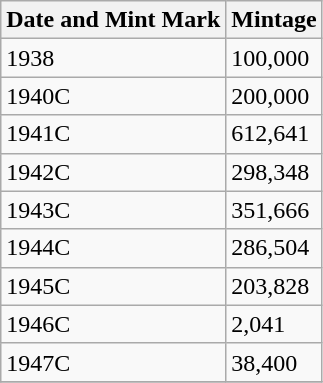<table class="wikitable">
<tr>
<th>Date and Mint Mark</th>
<th>Mintage</th>
</tr>
<tr>
<td>1938</td>
<td>100,000</td>
</tr>
<tr>
<td>1940C</td>
<td>200,000</td>
</tr>
<tr>
<td>1941C</td>
<td>612,641</td>
</tr>
<tr>
<td>1942C</td>
<td>298,348</td>
</tr>
<tr>
<td>1943C</td>
<td>351,666</td>
</tr>
<tr>
<td>1944C</td>
<td>286,504</td>
</tr>
<tr>
<td>1945C</td>
<td>203,828</td>
</tr>
<tr>
<td>1946C</td>
<td>2,041</td>
</tr>
<tr>
<td>1947C</td>
<td>38,400</td>
</tr>
<tr>
</tr>
</table>
